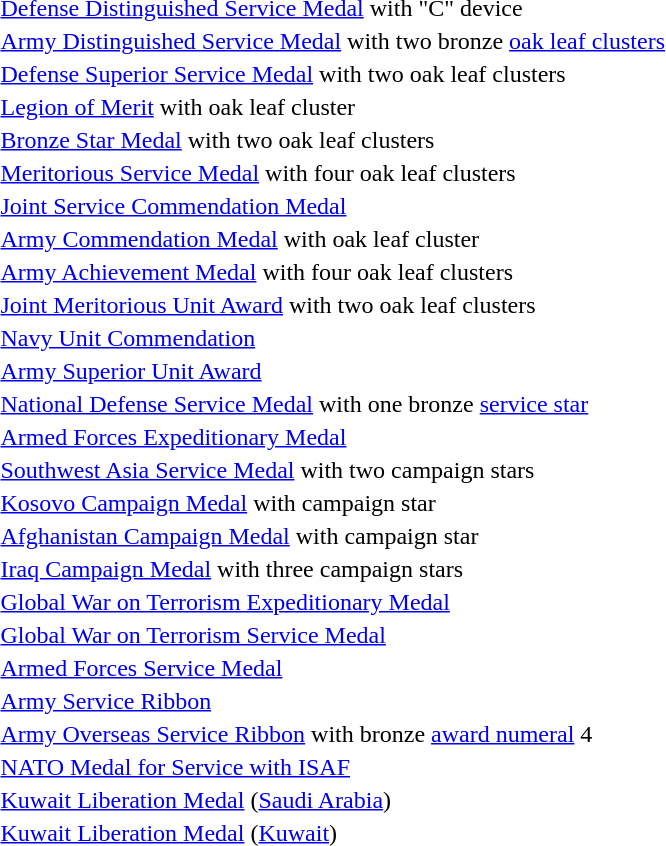<table>
<tr>
<td><span></span> <a href='#'>Defense Distinguished Service Medal</a> with "C" device</td>
</tr>
<tr>
<td><span></span><span></span> <a href='#'>Army Distinguished Service Medal</a> with two bronze <a href='#'>oak leaf clusters</a></td>
</tr>
<tr>
<td><span></span><span></span> <a href='#'>Defense Superior Service Medal</a> with two oak leaf clusters</td>
</tr>
<tr>
<td> <a href='#'>Legion of Merit</a> with oak leaf cluster</td>
</tr>
<tr>
<td><span></span><span></span> <a href='#'>Bronze Star Medal</a> with two oak leaf clusters</td>
</tr>
<tr>
<td><span></span><span></span><span></span><span></span> <a href='#'>Meritorious Service Medal</a> with four oak leaf clusters</td>
</tr>
<tr>
<td> <a href='#'>Joint Service Commendation Medal</a></td>
</tr>
<tr>
<td> <a href='#'>Army Commendation Medal</a> with oak leaf cluster</td>
</tr>
<tr>
<td><span></span><span></span><span></span><span></span> <a href='#'>Army Achievement Medal</a> with four oak leaf clusters</td>
</tr>
<tr>
<td><span></span><span></span> <a href='#'>Joint Meritorious Unit Award</a> with two oak leaf clusters</td>
</tr>
<tr>
<td> <a href='#'>Navy Unit Commendation</a></td>
</tr>
<tr>
<td> <a href='#'>Army Superior Unit Award</a></td>
</tr>
<tr>
<td> <a href='#'>National Defense Service Medal</a> with one bronze <a href='#'>service star</a></td>
</tr>
<tr>
<td> <a href='#'>Armed Forces Expeditionary Medal</a></td>
</tr>
<tr>
<td><span></span><span></span> <a href='#'>Southwest Asia Service Medal</a> with two campaign stars</td>
</tr>
<tr>
<td> <a href='#'>Kosovo Campaign Medal</a> with campaign star</td>
</tr>
<tr>
<td> <a href='#'>Afghanistan Campaign Medal</a> with campaign star</td>
</tr>
<tr>
<td><span></span><span></span><span></span> <a href='#'>Iraq Campaign Medal</a> with three campaign stars</td>
</tr>
<tr>
<td> <a href='#'>Global War on Terrorism Expeditionary Medal</a></td>
</tr>
<tr>
<td> <a href='#'>Global War on Terrorism Service Medal</a></td>
</tr>
<tr>
<td> <a href='#'>Armed Forces Service Medal</a></td>
</tr>
<tr>
<td> <a href='#'>Army Service Ribbon</a></td>
</tr>
<tr>
<td><span></span> <a href='#'>Army Overseas Service Ribbon</a> with bronze <a href='#'>award numeral</a> 4</td>
</tr>
<tr>
<td> <a href='#'>NATO Medal for Service with ISAF</a></td>
</tr>
<tr>
<td> <a href='#'>Kuwait Liberation Medal</a> (<a href='#'>Saudi Arabia</a>)</td>
</tr>
<tr>
<td> <a href='#'>Kuwait Liberation Medal</a> (<a href='#'>Kuwait</a>)</td>
</tr>
</table>
